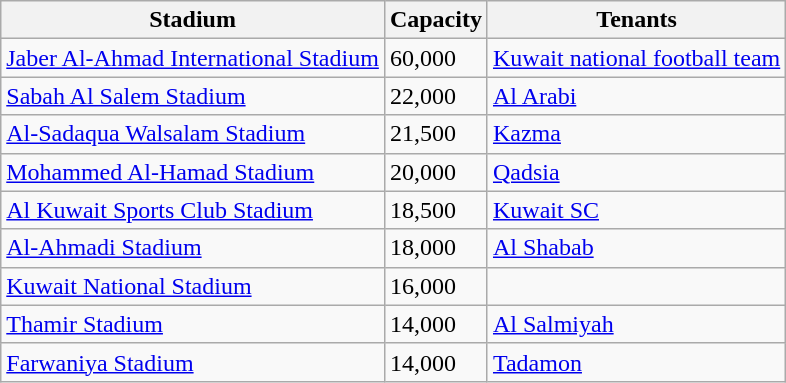<table class="wikitable sortable">
<tr>
<th>Stadium</th>
<th>Capacity</th>
<th>Tenants</th>
</tr>
<tr>
<td><a href='#'>Jaber Al-Ahmad International Stadium</a></td>
<td>60,000</td>
<td><a href='#'>Kuwait national football team</a></td>
</tr>
<tr>
<td><a href='#'>Sabah Al Salem Stadium</a></td>
<td>22,000</td>
<td><a href='#'>Al Arabi</a></td>
</tr>
<tr>
<td><a href='#'>Al-Sadaqua Walsalam Stadium</a></td>
<td>21,500</td>
<td><a href='#'>Kazma</a></td>
</tr>
<tr>
<td><a href='#'>Mohammed Al-Hamad Stadium</a></td>
<td>20,000</td>
<td><a href='#'>Qadsia</a></td>
</tr>
<tr>
<td><a href='#'>Al Kuwait Sports Club Stadium</a></td>
<td>18,500</td>
<td><a href='#'>Kuwait SC</a></td>
</tr>
<tr>
<td><a href='#'>Al-Ahmadi Stadium</a></td>
<td>18,000</td>
<td><a href='#'>Al Shabab</a></td>
</tr>
<tr>
<td><a href='#'>Kuwait National Stadium</a></td>
<td>16,000</td>
<td></td>
</tr>
<tr>
<td><a href='#'>Thamir Stadium</a></td>
<td>14,000</td>
<td><a href='#'>Al Salmiyah</a></td>
</tr>
<tr>
<td><a href='#'>Farwaniya Stadium</a></td>
<td>14,000</td>
<td><a href='#'>Tadamon</a></td>
</tr>
</table>
